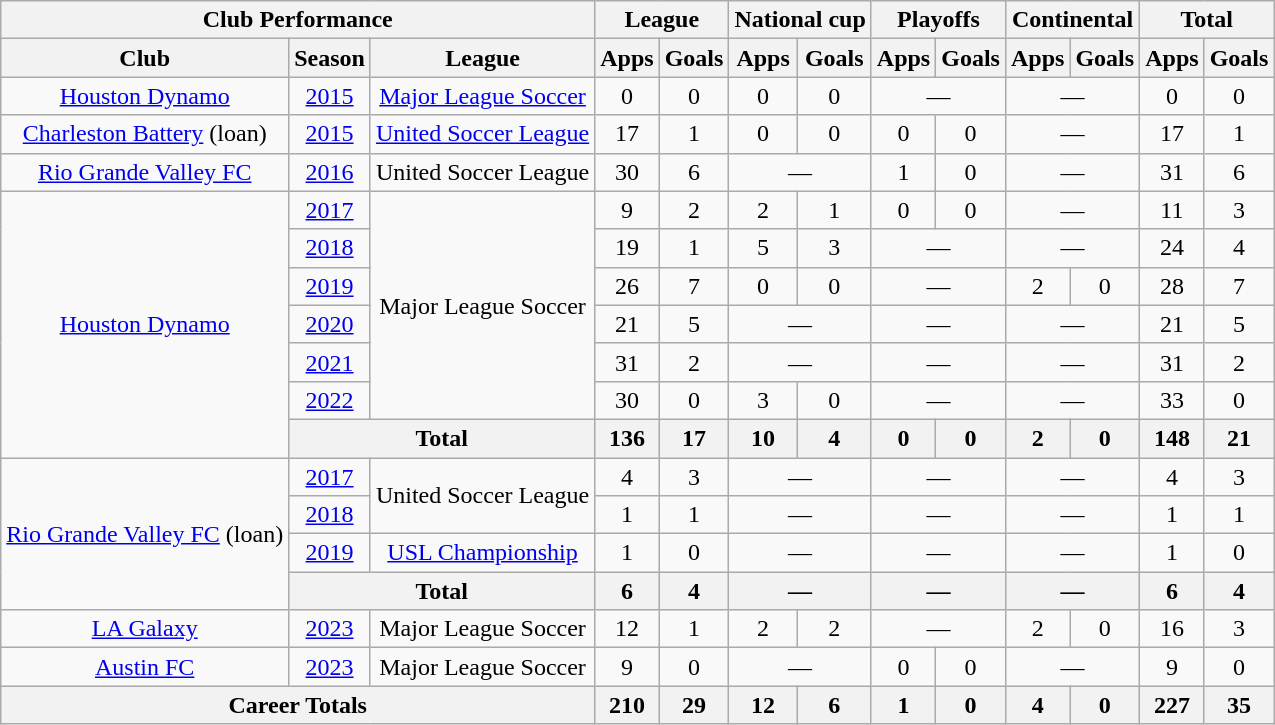<table class="wikitable" style="text-align:center">
<tr>
<th colspan="3">Club Performance</th>
<th colspan="2">League</th>
<th colspan="2">National cup</th>
<th colspan="2">Playoffs</th>
<th colspan="2">Continental</th>
<th colspan="2">Total</th>
</tr>
<tr>
<th>Club</th>
<th>Season</th>
<th>League</th>
<th>Apps</th>
<th>Goals</th>
<th>Apps</th>
<th>Goals</th>
<th>Apps</th>
<th>Goals</th>
<th>Apps</th>
<th>Goals</th>
<th>Apps</th>
<th>Goals</th>
</tr>
<tr>
<td><a href='#'>Houston Dynamo</a></td>
<td><a href='#'>2015</a></td>
<td><a href='#'>Major League Soccer</a></td>
<td>0</td>
<td>0</td>
<td>0</td>
<td>0</td>
<td colspan="2">—</td>
<td colspan="2">—</td>
<td>0</td>
<td>0</td>
</tr>
<tr>
<td><a href='#'>Charleston Battery</a> (loan)</td>
<td><a href='#'>2015</a></td>
<td><a href='#'>United Soccer League</a></td>
<td>17</td>
<td>1</td>
<td>0</td>
<td>0</td>
<td>0</td>
<td>0</td>
<td colspan="2">—</td>
<td>17</td>
<td>1</td>
</tr>
<tr>
<td><a href='#'>Rio Grande Valley FC</a></td>
<td><a href='#'>2016</a></td>
<td>United Soccer League</td>
<td>30</td>
<td>6</td>
<td colspan="2">—</td>
<td>1</td>
<td>0</td>
<td colspan="2">—</td>
<td>31</td>
<td>6</td>
</tr>
<tr>
<td rowspan="7"><a href='#'>Houston Dynamo</a></td>
<td><a href='#'>2017</a></td>
<td rowspan="6">Major League Soccer</td>
<td>9</td>
<td>2</td>
<td>2</td>
<td>1</td>
<td>0</td>
<td>0</td>
<td colspan="2">—</td>
<td>11</td>
<td>3</td>
</tr>
<tr>
<td><a href='#'>2018</a></td>
<td>19</td>
<td>1</td>
<td>5</td>
<td>3</td>
<td colspan="2">—</td>
<td colspan="2">—</td>
<td>24</td>
<td>4</td>
</tr>
<tr>
<td><a href='#'>2019</a></td>
<td>26</td>
<td>7</td>
<td>0</td>
<td>0</td>
<td colspan="2">—</td>
<td>2</td>
<td>0</td>
<td>28</td>
<td>7</td>
</tr>
<tr>
<td><a href='#'>2020</a></td>
<td>21</td>
<td>5</td>
<td colspan="2">—</td>
<td colspan="2">—</td>
<td colspan="2">—</td>
<td>21</td>
<td>5</td>
</tr>
<tr>
<td><a href='#'>2021</a></td>
<td>31</td>
<td>2</td>
<td colspan="2">—</td>
<td colspan="2">—</td>
<td colspan="2">—</td>
<td>31</td>
<td>2</td>
</tr>
<tr>
<td><a href='#'>2022</a></td>
<td>30</td>
<td>0</td>
<td>3</td>
<td>0</td>
<td colspan="2">—</td>
<td colspan="2">—</td>
<td>33</td>
<td>0</td>
</tr>
<tr>
<th colspan="2">Total</th>
<th>136</th>
<th>17</th>
<th>10</th>
<th>4</th>
<th>0</th>
<th>0</th>
<th>2</th>
<th>0</th>
<th>148</th>
<th>21</th>
</tr>
<tr>
<td rowspan="4"><a href='#'>Rio Grande Valley FC</a> (loan)</td>
<td><a href='#'>2017</a></td>
<td rowspan="2">United Soccer League</td>
<td>4</td>
<td>3</td>
<td colspan="2">—</td>
<td colspan="2">—</td>
<td colspan="2">—</td>
<td>4</td>
<td>3</td>
</tr>
<tr>
<td><a href='#'>2018</a></td>
<td>1</td>
<td>1</td>
<td colspan="2">—</td>
<td colspan="2">—</td>
<td colspan="2">—</td>
<td>1</td>
<td>1</td>
</tr>
<tr>
<td><a href='#'>2019</a></td>
<td><a href='#'>USL Championship</a></td>
<td>1</td>
<td>0</td>
<td colspan="2">—</td>
<td colspan="2">—</td>
<td colspan="2">—</td>
<td>1</td>
<td>0</td>
</tr>
<tr>
<th colspan="2">Total</th>
<th>6</th>
<th>4</th>
<th colspan="2">—</th>
<th colspan="2">—</th>
<th colspan="2">—</th>
<th>6</th>
<th>4</th>
</tr>
<tr>
<td><a href='#'>LA Galaxy</a></td>
<td><a href='#'>2023</a></td>
<td>Major League Soccer</td>
<td>12</td>
<td>1</td>
<td>2</td>
<td>2</td>
<td colspan="2">—</td>
<td>2</td>
<td>0</td>
<td>16</td>
<td>3</td>
</tr>
<tr>
<td><a href='#'>Austin FC</a></td>
<td><a href='#'>2023</a></td>
<td rowspan="1">Major League Soccer</td>
<td>9</td>
<td>0</td>
<td colspan="2">—</td>
<td>0</td>
<td>0</td>
<td colspan="2">—</td>
<td>9</td>
<td>0</td>
</tr>
<tr>
<th colspan="3">Career Totals</th>
<th>210</th>
<th>29</th>
<th>12</th>
<th>6</th>
<th>1</th>
<th>0</th>
<th>4</th>
<th>0</th>
<th>227</th>
<th>35</th>
</tr>
</table>
